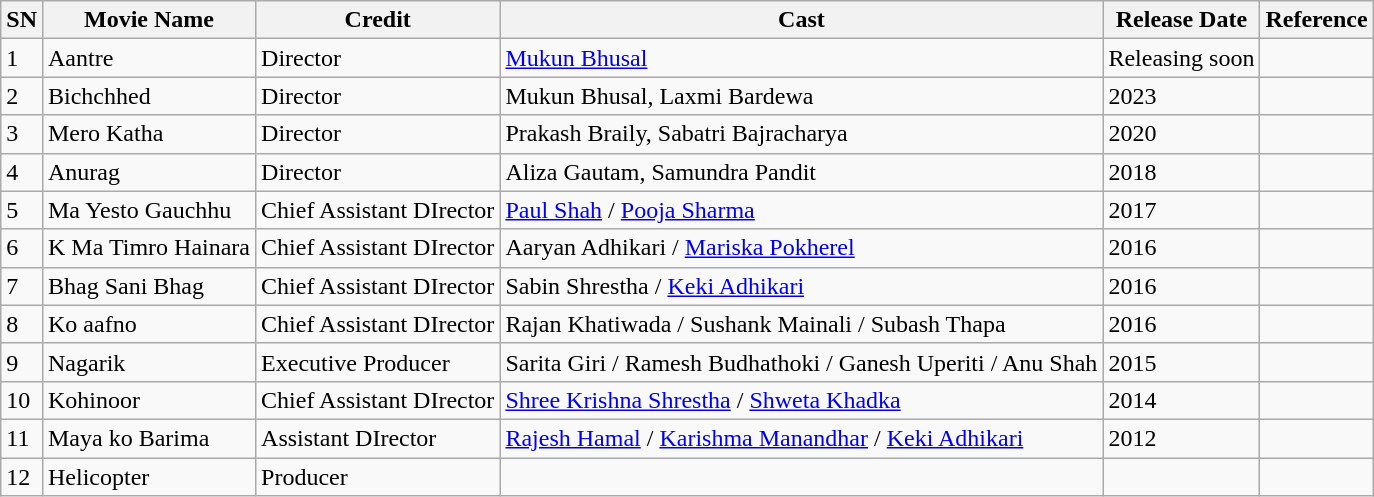<table class="wikitable">
<tr>
<th>SN</th>
<th>Movie Name</th>
<th>Credit</th>
<th>Cast</th>
<th>Release Date</th>
<th>Reference</th>
</tr>
<tr>
<td>1</td>
<td>Aantre</td>
<td>Director</td>
<td><a href='#'>Mukun Bhusal</a></td>
<td>Releasing soon</td>
<td></td>
</tr>
<tr>
<td>2</td>
<td>Bichchhed</td>
<td>Director</td>
<td>Mukun Bhusal, Laxmi Bardewa</td>
<td>2023</td>
<td></td>
</tr>
<tr>
<td>3</td>
<td>Mero Katha</td>
<td>Director</td>
<td>Prakash Braily, Sabatri Bajracharya</td>
<td>2020</td>
<td></td>
</tr>
<tr>
<td>4</td>
<td>Anurag</td>
<td>Director</td>
<td>Aliza Gautam, Samundra Pandit</td>
<td>2018</td>
<td></td>
</tr>
<tr>
<td>5</td>
<td>Ma Yesto Gauchhu</td>
<td>Chief Assistant DIrector</td>
<td><a href='#'>Paul Shah</a> / <a href='#'>Pooja Sharma</a></td>
<td>2017</td>
<td></td>
</tr>
<tr>
<td>6</td>
<td>K Ma Timro Hainara</td>
<td>Chief Assistant DIrector</td>
<td>Aaryan Adhikari / <a href='#'>Mariska Pokherel</a></td>
<td>2016</td>
<td></td>
</tr>
<tr>
<td>7</td>
<td>Bhag Sani Bhag</td>
<td>Chief Assistant DIrector</td>
<td>Sabin Shrestha / <a href='#'>Keki Adhikari</a></td>
<td>2016</td>
<td></td>
</tr>
<tr>
<td>8</td>
<td>Ko aafno</td>
<td>Chief Assistant DIrector</td>
<td>Rajan Khatiwada / Sushank Mainali / Subash Thapa</td>
<td>2016</td>
<td></td>
</tr>
<tr>
<td>9</td>
<td>Nagarik</td>
<td>Executive Producer</td>
<td>Sarita Giri / Ramesh Budhathoki / Ganesh Uperiti / Anu Shah</td>
<td>2015</td>
<td></td>
</tr>
<tr>
<td>10</td>
<td>Kohinoor</td>
<td>Chief Assistant DIrector</td>
<td><a href='#'>Shree Krishna Shrestha</a> / <a href='#'>Shweta Khadka</a></td>
<td>2014</td>
<td></td>
</tr>
<tr>
<td>11</td>
<td>Maya ko Barima</td>
<td>Assistant DIrector</td>
<td><a href='#'>Rajesh Hamal</a> / <a href='#'>Karishma Manandhar</a> / <a href='#'>Keki Adhikari</a></td>
<td>2012</td>
<td></td>
</tr>
<tr>
<td>12</td>
<td>Helicopter</td>
<td>Producer</td>
<td></td>
<td></td>
<td></td>
</tr>
</table>
